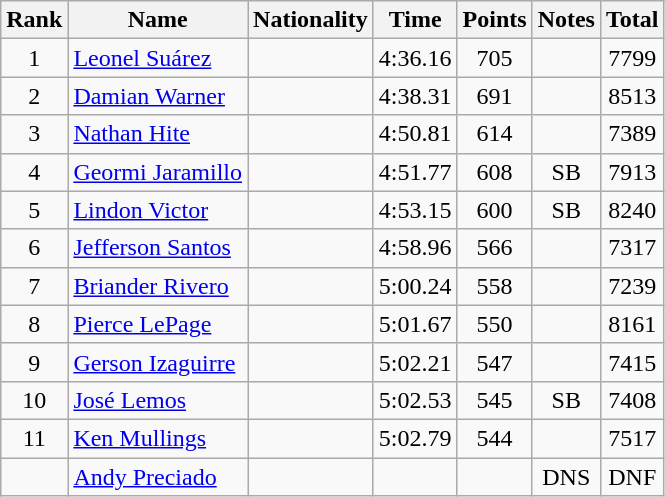<table class="wikitable sortable" style="text-align:center">
<tr>
<th>Rank</th>
<th>Name</th>
<th>Nationality</th>
<th>Time</th>
<th>Points</th>
<th>Notes</th>
<th>Total</th>
</tr>
<tr>
<td>1</td>
<td align=left><a href='#'>Leonel Suárez</a></td>
<td align=left></td>
<td>4:36.16</td>
<td>705</td>
<td></td>
<td>7799</td>
</tr>
<tr>
<td>2</td>
<td align=left><a href='#'>Damian Warner</a></td>
<td align=left></td>
<td>4:38.31</td>
<td>691</td>
<td></td>
<td>8513</td>
</tr>
<tr>
<td>3</td>
<td align=left><a href='#'>Nathan Hite</a></td>
<td align=left></td>
<td>4:50.81</td>
<td>614</td>
<td></td>
<td>7389</td>
</tr>
<tr>
<td>4</td>
<td align=left><a href='#'>Geormi Jaramillo</a></td>
<td align=left></td>
<td>4:51.77</td>
<td>608</td>
<td>SB</td>
<td>7913</td>
</tr>
<tr>
<td>5</td>
<td align=left><a href='#'>Lindon Victor</a></td>
<td align=left></td>
<td>4:53.15</td>
<td>600</td>
<td>SB</td>
<td>8240</td>
</tr>
<tr>
<td>6</td>
<td align=left><a href='#'>Jefferson Santos</a></td>
<td align=left></td>
<td>4:58.96</td>
<td>566</td>
<td></td>
<td>7317</td>
</tr>
<tr>
<td>7</td>
<td align=left><a href='#'>Briander Rivero</a></td>
<td align=left></td>
<td>5:00.24</td>
<td>558</td>
<td></td>
<td>7239</td>
</tr>
<tr>
<td>8</td>
<td align=left><a href='#'>Pierce LePage</a></td>
<td align=left></td>
<td>5:01.67</td>
<td>550</td>
<td></td>
<td>8161</td>
</tr>
<tr>
<td>9</td>
<td align=left><a href='#'>Gerson Izaguirre</a></td>
<td align=left></td>
<td>5:02.21</td>
<td>547</td>
<td></td>
<td>7415</td>
</tr>
<tr>
<td>10</td>
<td align=left><a href='#'>José Lemos</a></td>
<td align=left></td>
<td>5:02.53</td>
<td>545</td>
<td>SB</td>
<td>7408</td>
</tr>
<tr>
<td>11</td>
<td align=left><a href='#'>Ken Mullings</a></td>
<td align=left></td>
<td>5:02.79</td>
<td>544</td>
<td></td>
<td>7517</td>
</tr>
<tr>
<td></td>
<td align=left><a href='#'>Andy Preciado</a></td>
<td align=left></td>
<td></td>
<td></td>
<td>DNS</td>
<td>DNF</td>
</tr>
</table>
